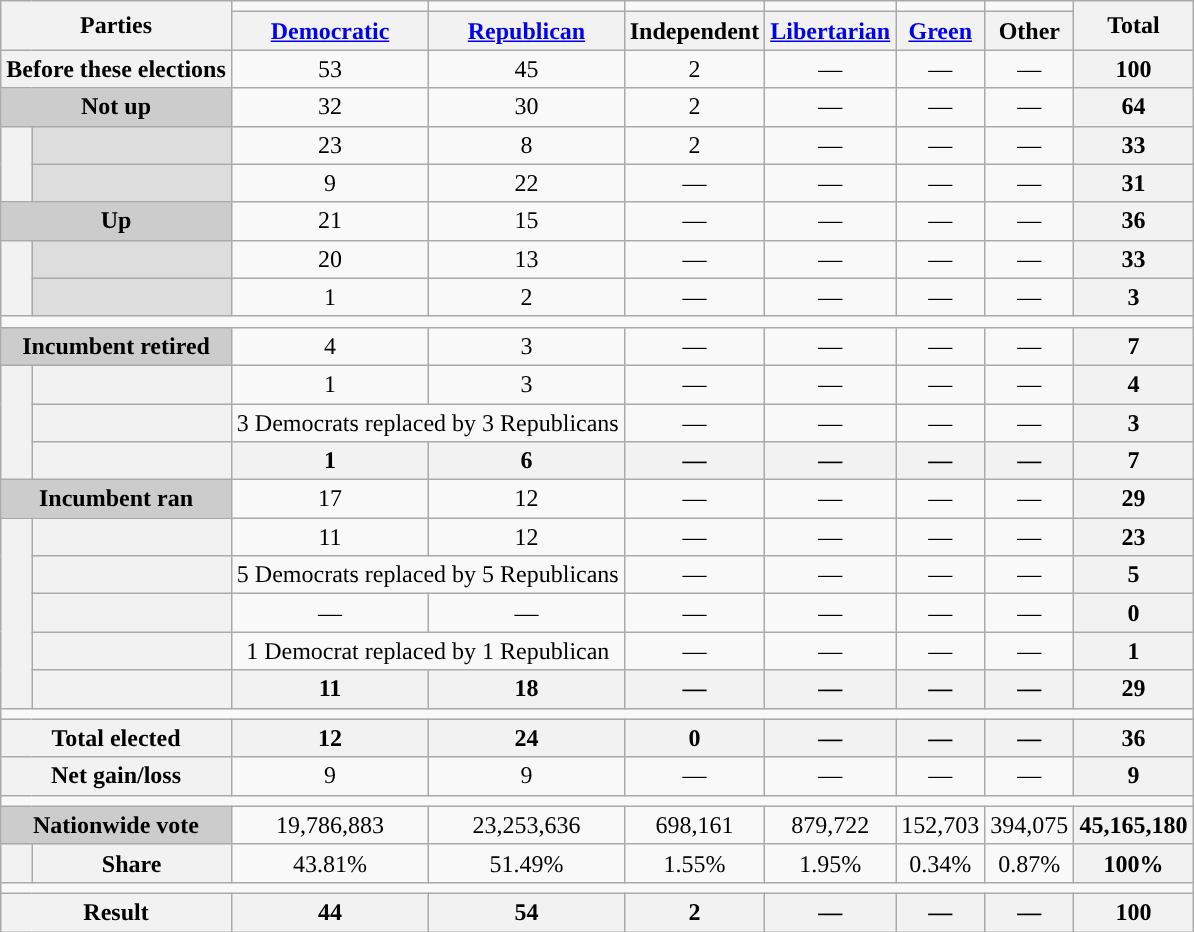<table class=wikitable style=text-align:center>
<tr>
<th colspan=2 rowspan=2>Parties</th>
<td style="background-color:"></td>
<td style="background-color:"></td>
<td style="background-color:"></td>
<td style="background-color:"></td>
<td style="background-color:"></td>
<td style="background-color:"></td>
<th rowspan=2>Total</th>
</tr>
<tr>
<th><a href='#'>Democratic</a></th>
<th><a href='#'>Republican</a></th>
<th>Independent</th>
<th><a href='#'>Libertarian</a></th>
<th><a href='#'>Green</a></th>
<th>Other</th>
</tr>
<tr>
<th colspan=2>Before these elections</th>
<td>53</td>
<td>45</td>
<td>2</td>
<td>—</td>
<td>—</td>
<td>—</td>
<th>100</th>
</tr>
<tr>
<th colspan=2 style="background:#ccc">Not up</th>
<td>32</td>
<td>30</td>
<td>2</td>
<td>—</td>
<td>—</td>
<td>—</td>
<th>64</th>
</tr>
<tr>
<th rowspan=2></th>
<th style="background:#ddd"></th>
<td>23</td>
<td>8</td>
<td>2</td>
<td>—</td>
<td>—</td>
<td>—</td>
<th>33</th>
</tr>
<tr>
<th style="background:#ddd"></th>
<td>9</td>
<td>22</td>
<td>—</td>
<td>—</td>
<td>—</td>
<td>—</td>
<th>31</th>
</tr>
<tr>
<th colspan=2 style="background:#ccc">Up</th>
<td>21</td>
<td>15</td>
<td>—</td>
<td>—</td>
<td>—</td>
<td>—</td>
<th>36</th>
</tr>
<tr>
<th rowspan=2></th>
<th style="background:#ddd"></th>
<td>20</td>
<td>13</td>
<td>—</td>
<td>—</td>
<td>—</td>
<td>—</td>
<th>33</th>
</tr>
<tr>
<th style="background:#ddd"></th>
<td>1</td>
<td>2</td>
<td>—</td>
<td>—</td>
<td>—</td>
<td>—</td>
<th>3</th>
</tr>
<tr>
<td colspan=100></td>
</tr>
<tr>
<th colspan=2 style="background:#ccc">Incumbent retired</th>
<td>4</td>
<td>3</td>
<td>—</td>
<td>—</td>
<td>—</td>
<td>—</td>
<th>7</th>
</tr>
<tr>
<th rowspan=3></th>
<th></th>
<td>1 </td>
<td>3</td>
<td>—</td>
<td>—</td>
<td>—</td>
<td>—</td>
<th>4</th>
</tr>
<tr>
<th></th>
<td colspan=2 > 3 Democrats replaced by  3 Republicans</td>
<td>—</td>
<td>—</td>
<td>—</td>
<td>—</td>
<th>3</th>
</tr>
<tr>
<th></th>
<th>1</th>
<th>6</th>
<th>—</th>
<th>—</th>
<th>—</th>
<th>—</th>
<th>7</th>
</tr>
<tr>
<th colspan=2 style="background:#ccc">Incumbent ran</th>
<td>17</td>
<td>12</td>
<td>—</td>
<td>—</td>
<td>—</td>
<td>—</td>
<th>29</th>
</tr>
<tr>
<th rowspan=5></th>
<th></th>
<td>11</td>
<td>12</td>
<td>—</td>
<td>—</td>
<td>—</td>
<td>—</td>
<th>23</th>
</tr>
<tr>
<th></th>
<td colspan=2 > 5 Democrats replaced by  5 Republicans</td>
<td>—</td>
<td>—</td>
<td>—</td>
<td>—</td>
<th>5</th>
</tr>
<tr>
<th></th>
<td>—</td>
<td>—</td>
<td>—</td>
<td>—</td>
<td>—</td>
<td>—</td>
<th>0</th>
</tr>
<tr>
<th></th>
<td colspan=2 > 1 Democrat replaced by  1 Republican</td>
<td>—</td>
<td>—</td>
<td>—</td>
<td>—</td>
<th>1</th>
</tr>
<tr>
<th></th>
<th>11</th>
<th>18</th>
<th>—</th>
<th>—</th>
<th>—</th>
<th>—</th>
<th>29</th>
</tr>
<tr>
<td colspan=100></td>
</tr>
<tr>
<th colspan=2>Total elected</th>
<th>12</th>
<th>24</th>
<th>0</th>
<th>—</th>
<th>—</th>
<th>—</th>
<th>36</th>
</tr>
<tr>
<th colspan=2>Net gain/loss</th>
<td> 9</td>
<td> 9</td>
<td>—</td>
<td>—</td>
<td>—</td>
<td>—</td>
<th>9</th>
</tr>
<tr>
<td colspan=100></td>
</tr>
<tr>
<th colspan=2 style="background:#ccc">Nationwide vote</th>
<td>19,786,883</td>
<td>23,253,636</td>
<td>698,161</td>
<td>879,722</td>
<td>152,703</td>
<td>394,075</td>
<th>45,165,180</th>
</tr>
<tr>
<th></th>
<th>Share</th>
<td>43.81%</td>
<td>51.49%</td>
<td>1.55%</td>
<td>1.95%</td>
<td>0.34%</td>
<td>0.87%</td>
<th>100%</th>
</tr>
<tr>
<td colspan=100></td>
</tr>
<tr>
<th colspan=2>Result</th>
<th>44</th>
<th>54</th>
<th>2</th>
<th>—</th>
<th>—</th>
<th>—</th>
<th>100</th>
</tr>
</table>
